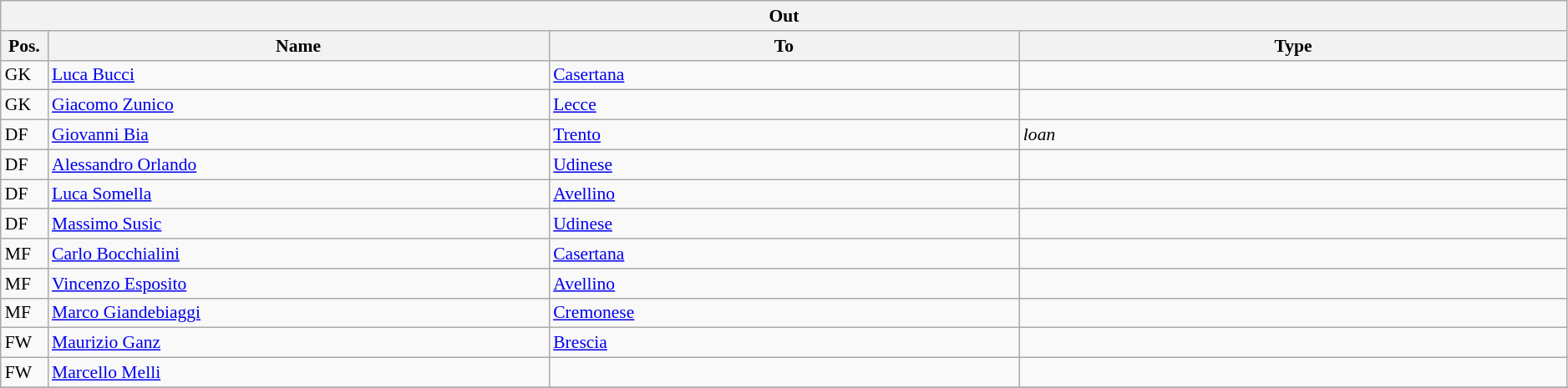<table class="wikitable" style="font-size:90%;width:99%;">
<tr>
<th colspan="4">Out</th>
</tr>
<tr>
<th width=3%>Pos.</th>
<th width=32%>Name</th>
<th width=30%>To</th>
<th width=35%>Type</th>
</tr>
<tr>
<td>GK</td>
<td><a href='#'>Luca Bucci</a></td>
<td><a href='#'>Casertana</a></td>
<td></td>
</tr>
<tr>
<td>GK</td>
<td><a href='#'>Giacomo Zunico</a></td>
<td><a href='#'>Lecce</a></td>
<td></td>
</tr>
<tr>
<td>DF</td>
<td><a href='#'>Giovanni Bia</a></td>
<td><a href='#'>Trento</a></td>
<td><em>loan</em></td>
</tr>
<tr>
<td>DF</td>
<td><a href='#'>Alessandro Orlando</a></td>
<td><a href='#'>Udinese</a></td>
<td></td>
</tr>
<tr>
<td>DF</td>
<td><a href='#'>Luca Somella</a></td>
<td><a href='#'>Avellino</a></td>
<td></td>
</tr>
<tr>
<td>DF</td>
<td><a href='#'>Massimo Susic</a></td>
<td><a href='#'>Udinese</a></td>
<td></td>
</tr>
<tr>
<td>MF</td>
<td><a href='#'>Carlo Bocchialini</a></td>
<td><a href='#'>Casertana</a></td>
<td></td>
</tr>
<tr>
<td>MF</td>
<td><a href='#'>Vincenzo Esposito</a></td>
<td><a href='#'>Avellino</a></td>
<td></td>
</tr>
<tr>
<td>MF</td>
<td><a href='#'>Marco Giandebiaggi</a></td>
<td><a href='#'>Cremonese</a></td>
<td></td>
</tr>
<tr>
<td>FW</td>
<td><a href='#'>Maurizio Ganz</a></td>
<td><a href='#'>Brescia</a></td>
<td></td>
</tr>
<tr>
<td>FW</td>
<td><a href='#'>Marcello Melli</a></td>
<td></td>
<td></td>
</tr>
<tr>
</tr>
</table>
